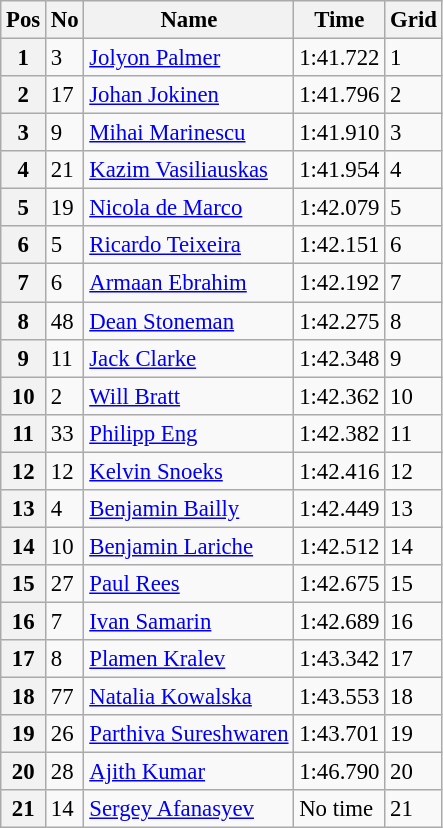<table class="wikitable" style="font-size: 95%">
<tr>
<th>Pos</th>
<th>No</th>
<th>Name</th>
<th>Time</th>
<th>Grid</th>
</tr>
<tr>
<th>1</th>
<td>3</td>
<td> <a href='#'>Jolyon Palmer</a></td>
<td>1:41.722</td>
<td>1</td>
</tr>
<tr>
<th>2</th>
<td>17</td>
<td> <a href='#'>Johan Jokinen</a></td>
<td>1:41.796</td>
<td>2</td>
</tr>
<tr>
<th>3</th>
<td>9</td>
<td> <a href='#'>Mihai Marinescu</a></td>
<td>1:41.910</td>
<td>3</td>
</tr>
<tr>
<th>4</th>
<td>21</td>
<td> <a href='#'>Kazim Vasiliauskas</a></td>
<td>1:41.954</td>
<td>4</td>
</tr>
<tr>
<th>5</th>
<td>19</td>
<td> <a href='#'>Nicola de Marco</a></td>
<td>1:42.079</td>
<td>5</td>
</tr>
<tr>
<th>6</th>
<td>5</td>
<td> <a href='#'>Ricardo Teixeira</a></td>
<td>1:42.151</td>
<td>6</td>
</tr>
<tr>
<th>7</th>
<td>6</td>
<td> <a href='#'>Armaan Ebrahim</a></td>
<td>1:42.192</td>
<td>7</td>
</tr>
<tr>
<th>8</th>
<td>48</td>
<td> <a href='#'>Dean Stoneman</a></td>
<td>1:42.275</td>
<td>8</td>
</tr>
<tr>
<th>9</th>
<td>11</td>
<td> <a href='#'>Jack Clarke</a></td>
<td>1:42.348</td>
<td>9</td>
</tr>
<tr>
<th>10</th>
<td>2</td>
<td> <a href='#'>Will Bratt</a></td>
<td>1:42.362</td>
<td>10</td>
</tr>
<tr>
<th>11</th>
<td>33</td>
<td> <a href='#'>Philipp Eng</a></td>
<td>1:42.382</td>
<td>11</td>
</tr>
<tr>
<th>12</th>
<td>12</td>
<td> <a href='#'>Kelvin Snoeks</a></td>
<td>1:42.416</td>
<td>12</td>
</tr>
<tr>
<th>13</th>
<td>4</td>
<td> <a href='#'>Benjamin Bailly</a></td>
<td>1:42.449</td>
<td>13</td>
</tr>
<tr>
<th>14</th>
<td>10</td>
<td> <a href='#'>Benjamin Lariche</a></td>
<td>1:42.512</td>
<td>14</td>
</tr>
<tr>
<th>15</th>
<td>27</td>
<td> <a href='#'>Paul Rees</a></td>
<td>1:42.675</td>
<td>15</td>
</tr>
<tr>
<th>16</th>
<td>7</td>
<td> <a href='#'>Ivan Samarin</a></td>
<td>1:42.689</td>
<td>16</td>
</tr>
<tr>
<th>17</th>
<td>8</td>
<td> <a href='#'>Plamen Kralev</a></td>
<td>1:43.342</td>
<td>17</td>
</tr>
<tr>
<th>18</th>
<td>77</td>
<td> <a href='#'>Natalia Kowalska</a></td>
<td>1:43.553</td>
<td>18</td>
</tr>
<tr>
<th>19</th>
<td>26</td>
<td> <a href='#'>Parthiva Sureshwaren</a></td>
<td>1:43.701</td>
<td>19</td>
</tr>
<tr>
<th>20</th>
<td>28</td>
<td> <a href='#'>Ajith Kumar</a></td>
<td>1:46.790</td>
<td>20</td>
</tr>
<tr>
<th>21</th>
<td>14</td>
<td> <a href='#'>Sergey Afanasyev</a></td>
<td>No time</td>
<td>21</td>
</tr>
</table>
